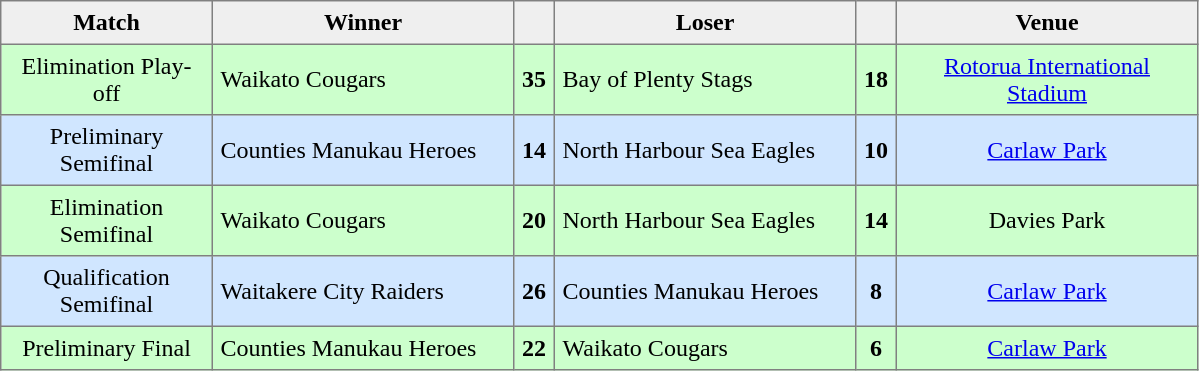<table style=border-collapse:collapse border=1 cellspacing=0 cellpadding=5>
<tr align=center bgcolor=#efefef>
<th width=130>Match</th>
<th width=190>Winner</th>
<th width=13></th>
<th width=190>Loser</th>
<th width=13></th>
<th width=190>Venue</th>
</tr>
<tr align=center style="background:#ccffcc;">
<td>Elimination Play-off</td>
<td align="left">Waikato Cougars</td>
<td><strong>35</strong></td>
<td align="left">Bay of Plenty Stags</td>
<td><strong>18</strong></td>
<td><a href='#'>Rotorua International Stadium</a></td>
</tr>
<tr align=center style="background:#d0e6ff;">
<td>Preliminary Semifinal</td>
<td align="left">Counties Manukau Heroes</td>
<td><strong>14</strong></td>
<td align="left">North Harbour Sea Eagles</td>
<td><strong>10</strong></td>
<td><a href='#'>Carlaw Park</a></td>
</tr>
<tr align=center style="background:#ccffcc;">
<td>Elimination Semifinal</td>
<td align="left">Waikato Cougars</td>
<td><strong>20</strong></td>
<td align="left">North Harbour Sea Eagles</td>
<td><strong>14</strong></td>
<td>Davies Park</td>
</tr>
<tr align=center style="background:#d0e6ff;">
<td>Qualification Semifinal</td>
<td align="left">Waitakere City Raiders</td>
<td><strong>26</strong></td>
<td align="left">Counties Manukau Heroes</td>
<td><strong>8</strong></td>
<td><a href='#'>Carlaw Park</a></td>
</tr>
<tr align=center style="background:#ccffcc;">
<td>Preliminary Final</td>
<td align="left">Counties Manukau Heroes</td>
<td><strong>22</strong></td>
<td align="left">Waikato Cougars</td>
<td><strong>6</strong></td>
<td><a href='#'>Carlaw Park</a></td>
</tr>
</table>
